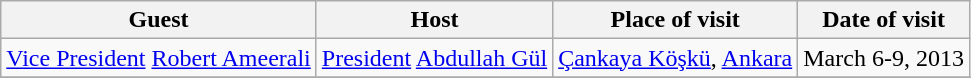<table class="wikitable" border="1">
<tr>
<th>Guest</th>
<th>Host</th>
<th>Place of visit</th>
<th>Date of visit</th>
</tr>
<tr>
<td> <a href='#'>Vice President</a> <a href='#'>Robert Ameerali</a></td>
<td> <a href='#'>President</a> <a href='#'>Abdullah Gül</a></td>
<td><a href='#'>Çankaya Köşkü</a>, <a href='#'>Ankara</a></td>
<td>March 6-9, 2013</td>
</tr>
<tr>
</tr>
</table>
